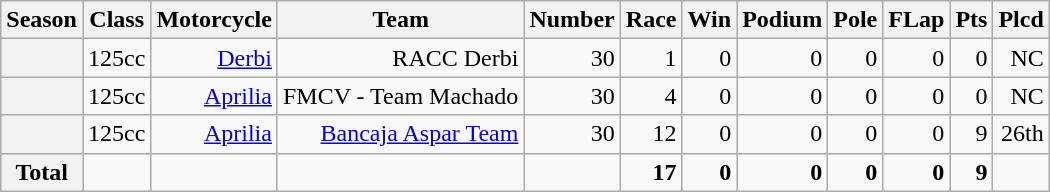<table class="wikitable">
<tr>
<th>Season</th>
<th>Class</th>
<th>Motorcycle</th>
<th>Team</th>
<th>Number</th>
<th>Race</th>
<th>Win</th>
<th>Podium</th>
<th>Pole</th>
<th>FLap</th>
<th>Pts</th>
<th>Plcd</th>
</tr>
<tr align="right">
<th></th>
<td>125cc</td>
<td><a href='#'>Derbi</a></td>
<td>RACC Derbi</td>
<td>30</td>
<td>1</td>
<td>0</td>
<td>0</td>
<td>0</td>
<td>0</td>
<td>0</td>
<td>NC</td>
</tr>
<tr align="right">
<th></th>
<td>125cc</td>
<td><a href='#'>Aprilia</a></td>
<td>FMCV - Team Machado</td>
<td>30</td>
<td>4</td>
<td>0</td>
<td>0</td>
<td>0</td>
<td>0</td>
<td>0</td>
<td>NC</td>
</tr>
<tr align="right">
<th></th>
<td>125cc</td>
<td><a href='#'>Aprilia</a></td>
<td><a href='#'>Bancaja Aspar Team</a></td>
<td>30</td>
<td>12</td>
<td>0</td>
<td>0</td>
<td>0</td>
<td>0</td>
<td>9</td>
<td>26th</td>
</tr>
<tr align="right">
<th>Total</th>
<td></td>
<td></td>
<td></td>
<td></td>
<td><strong>17</strong></td>
<td><strong>0</strong></td>
<td><strong>0</strong></td>
<td><strong>0</strong></td>
<td><strong>0</strong></td>
<td><strong>9</strong></td>
<td></td>
</tr>
</table>
